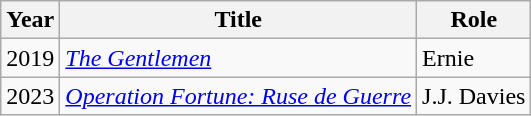<table class="wikitable sortable">
<tr>
<th>Year</th>
<th>Title</th>
<th>Role</th>
</tr>
<tr>
<td>2019</td>
<td><em><a href='#'>The Gentlemen</a></em></td>
<td>Ernie</td>
</tr>
<tr>
<td>2023</td>
<td><em><a href='#'>Operation Fortune: Ruse de Guerre</a></em></td>
<td>J.J. Davies</td>
</tr>
</table>
